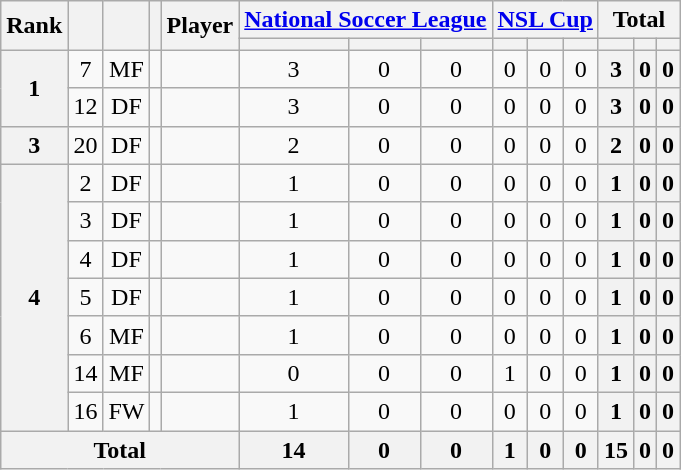<table class="wikitable sortable" style="text-align:center">
<tr>
<th rowspan="2">Rank</th>
<th rowspan="2"></th>
<th rowspan="2"></th>
<th rowspan="2"></th>
<th rowspan="2">Player</th>
<th colspan="3"><a href='#'>National Soccer League</a></th>
<th colspan="3"><a href='#'>NSL Cup</a></th>
<th colspan="3">Total</th>
</tr>
<tr>
<th></th>
<th></th>
<th></th>
<th></th>
<th></th>
<th></th>
<th></th>
<th></th>
<th></th>
</tr>
<tr>
<th rowspan="2">1</th>
<td>7</td>
<td>MF</td>
<td></td>
<td align="left"><br></td>
<td>3</td>
<td>0</td>
<td>0<br></td>
<td>0</td>
<td>0</td>
<td>0<br></td>
<th>3</th>
<th>0</th>
<th>0</th>
</tr>
<tr>
<td>12</td>
<td>DF</td>
<td></td>
<td align="left"><br></td>
<td>3</td>
<td>0</td>
<td>0<br></td>
<td>0</td>
<td>0</td>
<td>0<br></td>
<th>3</th>
<th>0</th>
<th>0</th>
</tr>
<tr>
<th>3</th>
<td>20</td>
<td>DF</td>
<td></td>
<td align="left"><br></td>
<td>2</td>
<td>0</td>
<td>0<br></td>
<td>0</td>
<td>0</td>
<td>0<br></td>
<th>2</th>
<th>0</th>
<th>0</th>
</tr>
<tr>
<th rowspan="7">4</th>
<td>2</td>
<td>DF</td>
<td></td>
<td align="left"><br></td>
<td>1</td>
<td>0</td>
<td>0<br></td>
<td>0</td>
<td>0</td>
<td>0<br></td>
<th>1</th>
<th>0</th>
<th>0</th>
</tr>
<tr>
<td>3</td>
<td>DF</td>
<td></td>
<td align="left"><br></td>
<td>1</td>
<td>0</td>
<td>0<br></td>
<td>0</td>
<td>0</td>
<td>0<br></td>
<th>1</th>
<th>0</th>
<th>0</th>
</tr>
<tr>
<td>4</td>
<td>DF</td>
<td></td>
<td align="left"><br></td>
<td>1</td>
<td>0</td>
<td>0<br></td>
<td>0</td>
<td>0</td>
<td>0<br></td>
<th>1</th>
<th>0</th>
<th>0</th>
</tr>
<tr>
<td>5</td>
<td>DF</td>
<td></td>
<td align="left"><br></td>
<td>1</td>
<td>0</td>
<td>0<br></td>
<td>0</td>
<td>0</td>
<td>0<br></td>
<th>1</th>
<th>0</th>
<th>0</th>
</tr>
<tr>
<td>6</td>
<td>MF</td>
<td></td>
<td align="left"><br></td>
<td>1</td>
<td>0</td>
<td>0<br></td>
<td>0</td>
<td>0</td>
<td>0<br></td>
<th>1</th>
<th>0</th>
<th>0</th>
</tr>
<tr>
<td>14</td>
<td>MF</td>
<td></td>
<td align="left"><br></td>
<td>0</td>
<td>0</td>
<td>0<br></td>
<td>1</td>
<td>0</td>
<td>0<br></td>
<th>1</th>
<th>0</th>
<th>0</th>
</tr>
<tr>
<td>16</td>
<td>FW</td>
<td></td>
<td align="left"><br></td>
<td>1</td>
<td>0</td>
<td>0<br></td>
<td>0</td>
<td>0</td>
<td>0<br></td>
<th>1</th>
<th>0</th>
<th>0</th>
</tr>
<tr>
<th colspan="5">Total<br></th>
<th>14</th>
<th>0</th>
<th>0<br></th>
<th>1</th>
<th>0</th>
<th>0<br></th>
<th>15</th>
<th>0</th>
<th>0</th>
</tr>
</table>
